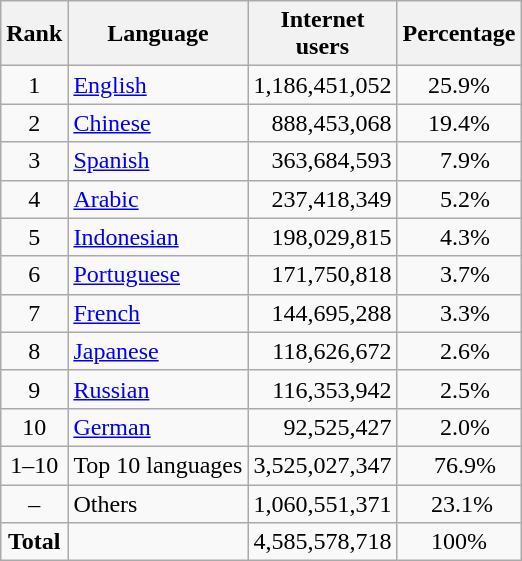<table class="wikitable sortable">
<tr>
<th>Rank</th>
<th>Language</th>
<th>Internet<br>users</th>
<th>Percentage</th>
</tr>
<tr>
<td align=center>1</td>
<td><a href='#'>English</a></td>
<td align=right>1,186,451,052</td>
<td align=center>25.9%</td>
</tr>
<tr>
<td align=center>2</td>
<td><a href='#'>Chinese</a></td>
<td align=right>888,453,068</td>
<td align=center>19.4%</td>
</tr>
<tr>
<td align=center>3</td>
<td><a href='#'>Spanish</a></td>
<td align=right>363,684,593</td>
<td align=center>  7.9%</td>
</tr>
<tr>
<td align="center">4</td>
<td><a href='#'>Arabic</a></td>
<td align="right">237,418,349</td>
<td align="center">  5.2%</td>
</tr>
<tr>
<td align="center">5</td>
<td><a href='#'>Indonesian</a></td>
<td align="right">198,029,815</td>
<td align="center">  4.3%</td>
</tr>
<tr>
<td align="center">6</td>
<td><a href='#'>Portuguese</a></td>
<td align="right">171,750,818</td>
<td align="center">  3.7%</td>
</tr>
<tr>
<td align="center">7</td>
<td><a href='#'>French</a></td>
<td align="right">144,695,288</td>
<td align="center">  3.3%</td>
</tr>
<tr>
<td align=center>8</td>
<td><a href='#'>Japanese</a></td>
<td align=right>118,626,672</td>
<td align=center>  2.6%</td>
</tr>
<tr>
<td align=center>9</td>
<td><a href='#'>Russian</a></td>
<td align=right>116,353,942</td>
<td align=center>  2.5%</td>
</tr>
<tr>
<td align=center>10</td>
<td><a href='#'>German</a></td>
<td align=right>92,525,427</td>
<td align=center>  2.0%</td>
</tr>
<tr>
<td align=center>1–10</td>
<td>Top 10 languages</td>
<td align=right>3,525,027,347</td>
<td align=center>  76.9%</td>
</tr>
<tr>
<td align=center>–</td>
<td>Others</td>
<td align=right>1,060,551,371</td>
<td align="center"> 23.1%</td>
</tr>
<tr>
<td align=center><strong>Total</strong></td>
<td></td>
<td align=right>4,585,578,718</td>
<td align=center>100%</td>
</tr>
</table>
